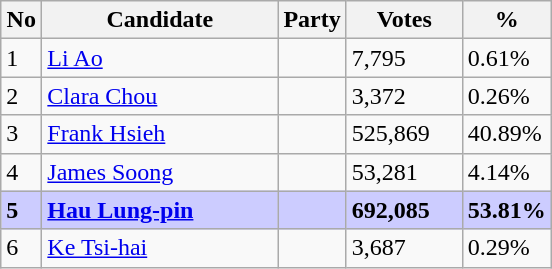<table class="wikitable">
<tr>
<th width="20">No</th>
<th width="150">Candidate</th>
<th width="30">Party</th>
<th width="70">Votes</th>
<th width="40">%</th>
</tr>
<tr>
<td>1</td>
<td><a href='#'>Li Ao</a></td>
<td></td>
<td>7,795</td>
<td>0.61%</td>
</tr>
<tr>
<td>2</td>
<td><a href='#'>Clara Chou</a> </td>
<td></td>
<td>3,372</td>
<td>0.26%</td>
</tr>
<tr>
<td>3</td>
<td><a href='#'>Frank Hsieh</a></td>
<td></td>
<td>525,869</td>
<td>40.89%</td>
</tr>
<tr>
<td>4</td>
<td><a href='#'>James Soong</a> </td>
<td></td>
<td>53,281</td>
<td>4.14%</td>
</tr>
<tr style="background:#ccccff">
<td><strong>5</strong></td>
<td><strong><a href='#'>Hau Lung-pin</a></strong></td>
<td></td>
<td><strong>692,085</strong></td>
<td><strong>53.81%</strong></td>
</tr>
<tr>
<td>6</td>
<td><a href='#'>Ke Tsi-hai</a></td>
<td></td>
<td>3,687</td>
<td>0.29%</td>
</tr>
</table>
